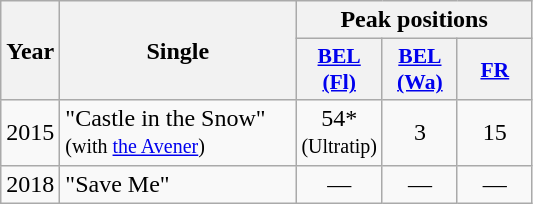<table class="wikitable">
<tr>
<th align="center" rowspan="2" width="10">Year</th>
<th align="center" rowspan="2" width="150">Single</th>
<th align="center" colspan="4" width="20">Peak positions</th>
</tr>
<tr>
<th scope="col" style="width:3em;font-size:90%;"><a href='#'>BEL<br>(Fl)</a><br></th>
<th scope="col" style="width:3em;font-size:90%;"><a href='#'>BEL<br>(Wa)</a><br></th>
<th scope="col" style="width:3em;font-size:90%;"><a href='#'>FR</a><br></th>
</tr>
<tr>
<td style="text-align:center;">2015</td>
<td>"Castle in the Snow"<br><small>(with <a href='#'>the Avener</a>)</small></td>
<td style="text-align:center;">54*<br><small>(Ultratip)</small></td>
<td style="text-align:center;">3</td>
<td style="text-align:center;">15</td>
</tr>
<tr>
<td>2018</td>
<td>"Save Me"</td>
<td style="text-align:center;">—</td>
<td style="text-align:center;">—</td>
<td style="text-align:center;">—</td>
</tr>
</table>
